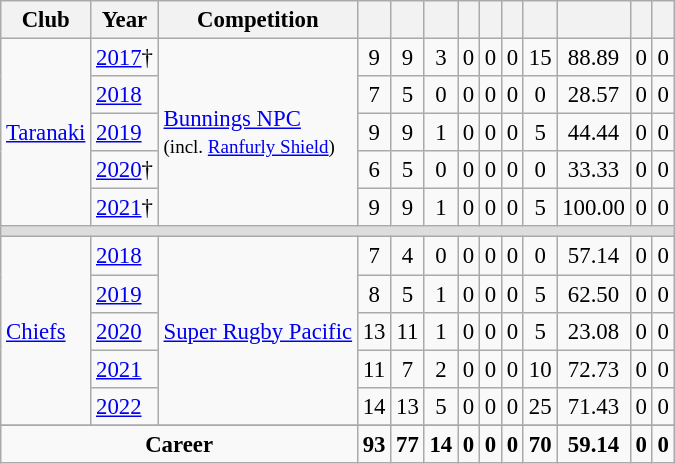<table class="wikitable sortable" style="text-align:center; font-size:95%">
<tr>
<th>Club</th>
<th>Year</th>
<th>Competition</th>
<th></th>
<th></th>
<th></th>
<th></th>
<th></th>
<th></th>
<th></th>
<th></th>
<th></th>
<th></th>
</tr>
<tr>
<td rowspan=5 style="text-align:left;"><a href='#'>Taranaki</a></td>
<td style="text-align:left;"><a href='#'>2017</a>†</td>
<td rowspan=5 style="text-align:left;"><a href='#'>Bunnings NPC</a><br><small>(incl. <a href='#'>Ranfurly Shield</a>)</small></td>
<td>9</td>
<td>9</td>
<td>3</td>
<td>0</td>
<td>0</td>
<td>0</td>
<td>15</td>
<td>88.89</td>
<td>0</td>
<td>0</td>
</tr>
<tr>
<td style="text-align:left;"><a href='#'>2018</a></td>
<td>7</td>
<td>5</td>
<td>0</td>
<td>0</td>
<td>0</td>
<td>0</td>
<td>0</td>
<td>28.57</td>
<td>0</td>
<td>0</td>
</tr>
<tr>
<td style="text-align:left;"><a href='#'>2019</a></td>
<td>9</td>
<td>9</td>
<td>1</td>
<td>0</td>
<td>0</td>
<td>0</td>
<td>5</td>
<td>44.44</td>
<td>0</td>
<td>0</td>
</tr>
<tr>
<td style="text-align:left;"><a href='#'>2020</a>†</td>
<td>6</td>
<td>5</td>
<td>0</td>
<td>0</td>
<td>0</td>
<td>0</td>
<td>0</td>
<td>33.33</td>
<td>0</td>
<td>0</td>
</tr>
<tr>
<td style="text-align:left;"><a href='#'>2021</a>†</td>
<td>9</td>
<td>9</td>
<td>1</td>
<td>0</td>
<td>0</td>
<td>0</td>
<td>5</td>
<td>100.00</td>
<td>0</td>
<td>0</td>
</tr>
<tr>
<td colspan=13 style="background-color: #DDDDDD"></td>
</tr>
<tr>
<td rowspan=5 style="text-align:left;"><a href='#'>Chiefs</a></td>
<td style="text-align:left;"><a href='#'>2018</a></td>
<td rowspan=5 style="text-align:left;"><a href='#'>Super Rugby Pacific</a></td>
<td>7</td>
<td>4</td>
<td>0</td>
<td>0</td>
<td>0</td>
<td>0</td>
<td>0</td>
<td>57.14</td>
<td>0</td>
<td>0</td>
</tr>
<tr>
<td style="text-align:left;"><a href='#'>2019</a></td>
<td>8</td>
<td>5</td>
<td>1</td>
<td>0</td>
<td>0</td>
<td>0</td>
<td>5</td>
<td>62.50</td>
<td>0</td>
<td>0</td>
</tr>
<tr>
<td style="text-align:left;"><a href='#'>2020</a></td>
<td>13</td>
<td>11</td>
<td>1</td>
<td>0</td>
<td>0</td>
<td>0</td>
<td>5</td>
<td>23.08</td>
<td>0</td>
<td>0</td>
</tr>
<tr>
<td style="text-align:left;"><a href='#'>2021</a></td>
<td>11</td>
<td>7</td>
<td>2</td>
<td>0</td>
<td>0</td>
<td>0</td>
<td>10</td>
<td>72.73</td>
<td>0</td>
<td>0</td>
</tr>
<tr>
<td style="text-align:left;"><a href='#'>2022</a></td>
<td>14</td>
<td>13</td>
<td>5</td>
<td>0</td>
<td>0</td>
<td>0</td>
<td>25</td>
<td>71.43</td>
<td>0</td>
<td>0</td>
</tr>
<tr>
</tr>
<tr class="sortbottom" valign="top">
<td colspan=3 style="text-align: center"><strong>Career</strong></td>
<td><strong>93</strong></td>
<td><strong>77</strong></td>
<td><strong>14</strong></td>
<td><strong>0</strong></td>
<td><strong>0</strong></td>
<td><strong>0</strong></td>
<td><strong>70</strong></td>
<td><strong>59.14</strong></td>
<td><strong>0</strong></td>
<td><strong>0</strong></td>
</tr>
</table>
